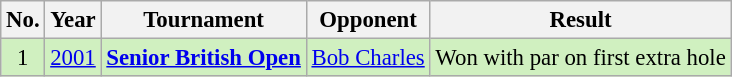<table class="wikitable" style="font-size:95%;">
<tr>
<th>No.</th>
<th>Year</th>
<th>Tournament</th>
<th>Opponent</th>
<th>Result</th>
</tr>
<tr style="background:#D0F0C0;">
<td align=center>1</td>
<td><a href='#'>2001</a></td>
<td><strong><a href='#'>Senior British Open</a></strong></td>
<td> <a href='#'>Bob Charles</a></td>
<td>Won with par on first extra hole</td>
</tr>
</table>
